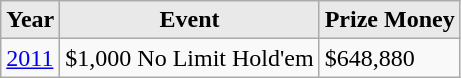<table class="wikitable">
<tr>
<th style="background: #E9E9E9;">Year</th>
<th style="background: #E9E9E9;">Event</th>
<th style="background: #E9E9E9;">Prize Money</th>
</tr>
<tr>
<td><a href='#'>2011</a></td>
<td>$1,000 No Limit Hold'em</td>
<td>$648,880</td>
</tr>
</table>
